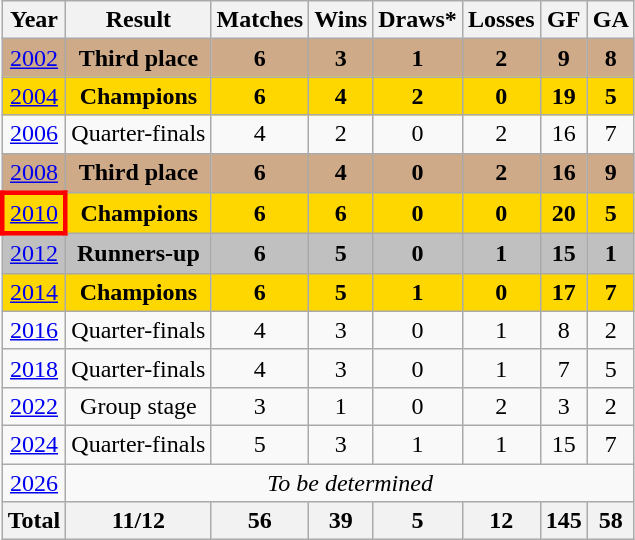<table class="wikitable" style="text-align: center;">
<tr>
<th>Year</th>
<th>Result</th>
<th>Matches</th>
<th>Wins</th>
<th>Draws*</th>
<th>Losses</th>
<th>GF</th>
<th>GA</th>
</tr>
<tr bgcolor=#CFAA88>
<td> <a href='#'>2002</a></td>
<td><strong>Third place</strong></td>
<td><strong>6</strong></td>
<td><strong>3</strong></td>
<td><strong>1</strong></td>
<td><strong>2</strong></td>
<td><strong>9</strong></td>
<td><strong>8</strong></td>
</tr>
<tr bgcolor=gold>
<td> <a href='#'>2004</a></td>
<td><strong>Champions</strong></td>
<td><strong>6</strong></td>
<td><strong>4</strong></td>
<td><strong>2</strong></td>
<td><strong>0</strong></td>
<td><strong>19</strong></td>
<td><strong>5</strong></td>
</tr>
<tr>
<td> <a href='#'>2006</a></td>
<td>Quarter-finals</td>
<td>4</td>
<td>2</td>
<td>0</td>
<td>2</td>
<td>16</td>
<td>7</td>
</tr>
<tr bgcolor=#CFAA88>
<td> <a href='#'>2008</a></td>
<td><strong>Third place</strong></td>
<td><strong>6</strong></td>
<td><strong>4</strong></td>
<td><strong>0</strong></td>
<td><strong>2</strong></td>
<td><strong>16</strong></td>
<td><strong>9</strong></td>
</tr>
<tr bgcolor=gold>
<td style="border: 3px solid red"> <a href='#'>2010</a></td>
<td><strong>Champions</strong></td>
<td><strong>6</strong></td>
<td><strong>6</strong></td>
<td><strong>0</strong></td>
<td><strong>0</strong></td>
<td><strong>20</strong></td>
<td><strong>5</strong></td>
</tr>
<tr bgcolor=#C0C0C0>
<td> <a href='#'>2012</a></td>
<td><strong>Runners-up</strong></td>
<td><strong>6</strong></td>
<td><strong>5</strong></td>
<td><strong>0</strong></td>
<td><strong>1</strong></td>
<td><strong>15</strong></td>
<td><strong>1</strong></td>
</tr>
<tr bgcolor=gold>
<td> <a href='#'>2014</a></td>
<td><strong>Champions</strong></td>
<td><strong>6</strong></td>
<td><strong>5</strong></td>
<td><strong>1</strong></td>
<td><strong>0</strong></td>
<td><strong>17</strong></td>
<td><strong>7</strong></td>
</tr>
<tr>
<td> <a href='#'>2016</a></td>
<td>Quarter-finals</td>
<td>4</td>
<td>3</td>
<td>0</td>
<td>1</td>
<td>8</td>
<td>2</td>
</tr>
<tr>
<td> <a href='#'>2018</a></td>
<td>Quarter-finals</td>
<td>4</td>
<td>3</td>
<td>0</td>
<td>1</td>
<td>7</td>
<td>5</td>
</tr>
<tr>
<td> <a href='#'>2022</a></td>
<td>Group stage</td>
<td>3</td>
<td>1</td>
<td>0</td>
<td>2</td>
<td>3</td>
<td>2</td>
</tr>
<tr>
<td> <a href='#'>2024</a></td>
<td>Quarter-finals</td>
<td>5</td>
<td>3</td>
<td>1</td>
<td>1</td>
<td>15</td>
<td>7</td>
</tr>
<tr>
<td> <a href='#'>2026</a></td>
<td colspan=7><em>To be determined</em></td>
</tr>
<tr>
<th><strong>Total</strong></th>
<th>11/12</th>
<th>56</th>
<th>39</th>
<th>5</th>
<th>12</th>
<th>145</th>
<th>58</th>
</tr>
</table>
